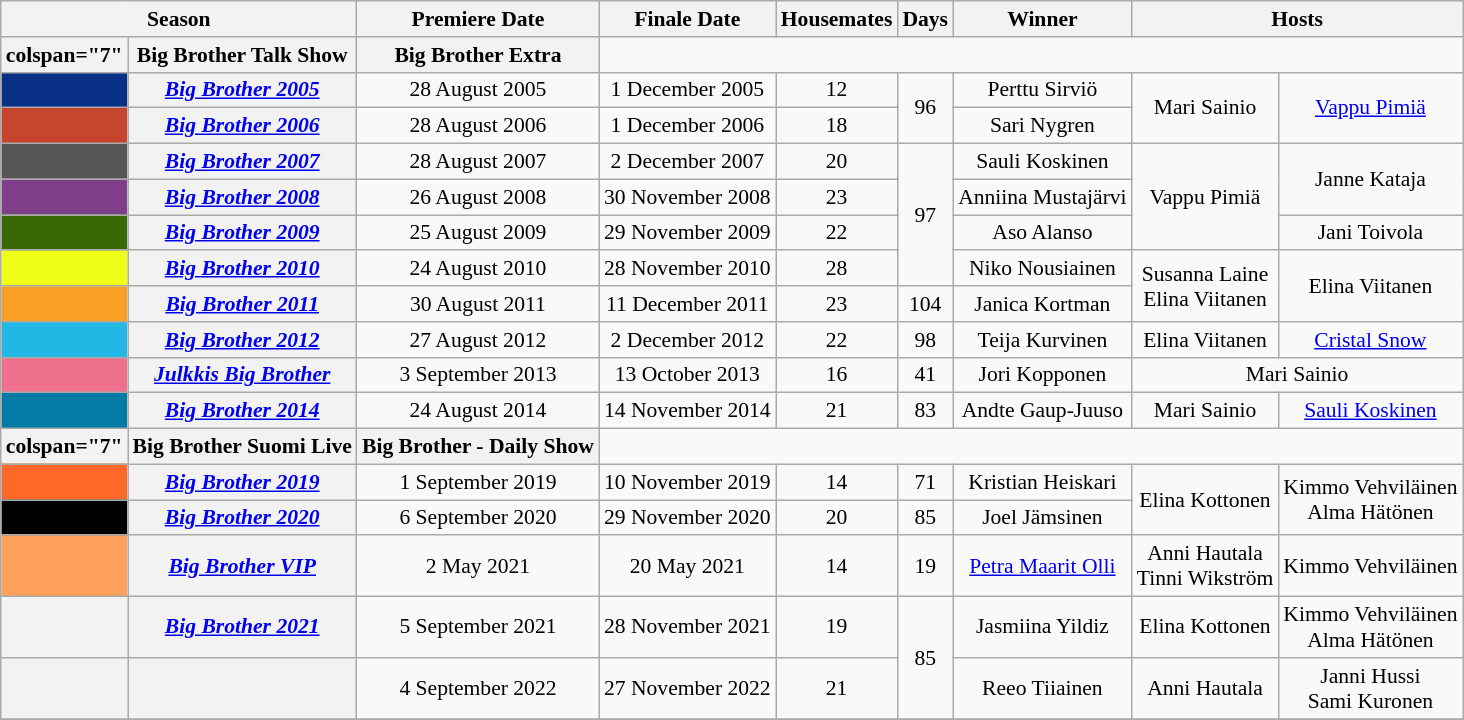<table class="wikitable" style="text-align:center; font-size:90%">
<tr>
<th colspan="2">Season</th>
<th>Premiere Date</th>
<th>Finale Date</th>
<th>Housemates</th>
<th>Days</th>
<th>Winner</th>
<th colspan="2">Hosts</th>
</tr>
<tr>
<th>colspan="7" </th>
<th>Big Brother Talk Show</th>
<th>Big Brother Extra</th>
</tr>
<tr>
<th style="background:#083087"></th>
<th align="left"><a href='#'><em>Big Brother 2005</em></a></th>
<td>28 August 2005</td>
<td>1 December 2005</td>
<td>12</td>
<td rowspan="2">96</td>
<td>Perttu Sirviö</td>
<td rowspan="2">Mari Sainio</td>
<td rowspan="2"><a href='#'>Vappu Pimiä</a></td>
</tr>
<tr>
<th style="background:#C6452F"></th>
<th align="left"><a href='#'><em>Big Brother 2006</em></a></th>
<td>28 August 2006</td>
<td>1 December 2006</td>
<td>18</td>
<td>Sari Nygren</td>
</tr>
<tr>
<th style="background:#555555"></th>
<th align="left"><a href='#'><em>Big Brother 2007</em></a></th>
<td>28 August 2007</td>
<td>2 December 2007</td>
<td>20</td>
<td rowspan="4">97</td>
<td>Sauli Koskinen</td>
<td rowspan="3">Vappu Pimiä</td>
<td rowspan="2">Janne Kataja</td>
</tr>
<tr>
<th style="background:#7E3E8A"></th>
<th align="left"><a href='#'><em>Big Brother 2008</em></a></th>
<td>26 August 2008</td>
<td>30 November 2008</td>
<td>23</td>
<td>Anniina Mustajärvi</td>
</tr>
<tr>
<th style="background:#376907"></th>
<th align="left"><a href='#'><em>Big Brother 2009</em></a></th>
<td>25 August 2009</td>
<td>29 November 2009</td>
<td>22</td>
<td>Aso Alanso</td>
<td>Jani Toivola</td>
</tr>
<tr>
<th style="background:#F0FF17"></th>
<th align="left"><a href='#'><em>Big Brother 2010</em></a></th>
<td>24 August 2010</td>
<td>28 November 2010</td>
<td>28</td>
<td>Niko Nousiainen</td>
<td rowspan="2">Susanna Laine<br>Elina Viitanen</td>
<td rowspan="2">Elina Viitanen</td>
</tr>
<tr>
<th style="background:#F8A024"></th>
<th align="left"><a href='#'><em>Big Brother 2011</em></a></th>
<td>30 August 2011</td>
<td>11 December 2011</td>
<td>23</td>
<td>104</td>
<td>Janica Kortman</td>
</tr>
<tr>
<th style="background:#23B7E5"></th>
<th align="left"><a href='#'><em>Big Brother 2012</em></a></th>
<td>27 August 2012</td>
<td>2 December 2012</td>
<td>22</td>
<td>98</td>
<td>Teija Kurvinen</td>
<td>Elina Viitanen</td>
<td><a href='#'>Cristal Snow</a></td>
</tr>
<tr>
<th style="background:#EE708D"></th>
<th align="left"><a href='#'><em>Julkkis Big Brother</em></a></th>
<td>3 September 2013</td>
<td>13 October 2013</td>
<td>16</td>
<td>41</td>
<td>Jori Kopponen</td>
<td colspan="2">Mari Sainio</td>
</tr>
<tr>
<th style="background:#037BA6"></th>
<th align="left"><a href='#'><em>Big Brother 2014</em></a></th>
<td>24 August 2014</td>
<td>14 November 2014</td>
<td>21</td>
<td>83</td>
<td>Andte Gaup-Juuso</td>
<td>Mari Sainio</td>
<td><a href='#'>Sauli Koskinen</a></td>
</tr>
<tr>
<th>colspan="7" </th>
<th>Big Brother Suomi Live</th>
<th>Big Brother - Daily Show</th>
</tr>
<tr>
<th style="background:#FF6826"></th>
<th align="left"><a href='#'><em>Big Brother 2019</em></a></th>
<td>1 September 2019</td>
<td>10 November 2019</td>
<td>14</td>
<td>71</td>
<td>Kristian Heiskari</td>
<td rowspan="2">Elina Kottonen</td>
<td rowspan="2">Kimmo Vehviläinen<br>Alma Hätönen</td>
</tr>
<tr>
<th style="background:#000"></th>
<th align="left"><a href='#'><em>Big Brother 2020</em></a></th>
<td>6 September 2020</td>
<td>29 November 2020</td>
<td>20</td>
<td>85</td>
<td>Joel Jämsinen</td>
</tr>
<tr>
<th style="background:#FFA15B"></th>
<th><em><a href='#'>Big Brother VIP</a></em></th>
<td>2 May 2021</td>
<td>20 May 2021</td>
<td>14</td>
<td>19</td>
<td><a href='#'>Petra Maarit Olli</a></td>
<td>Anni Hautala<br>Tinni Wikström</td>
<td>Kimmo Vehviläinen</td>
</tr>
<tr>
<th style="background:# "></th>
<th><em><a href='#'>Big Brother 2021</a></em></th>
<td>5 September 2021</td>
<td>28 November 2021</td>
<td>19</td>
<td rowspan="2">85</td>
<td>Jasmiina Yildiz</td>
<td>Elina Kottonen</td>
<td>Kimmo Vehviläinen<br>Alma Hätönen</td>
</tr>
<tr>
<th style="background:# "></th>
<th><em></em></th>
<td>4 September 2022</td>
<td>27 November 2022</td>
<td>21</td>
<td>Reeo Tiiainen</td>
<td>Anni Hautala</td>
<td>Janni Hussi<br>Sami Kuronen</td>
</tr>
<tr>
</tr>
</table>
